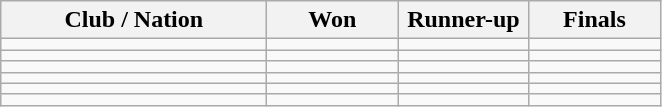<table class="wikitable sortable">
<tr>
<th width="170">Club / Nation</th>
<th width="80">Won</th>
<th width="80">Runner-up</th>
<th width="80">Finals</th>
</tr>
<tr>
<td></td>
<td></td>
<td></td>
<td></td>
</tr>
<tr>
<td></td>
<td></td>
<td></td>
<td></td>
</tr>
<tr>
<td></td>
<td></td>
<td></td>
<td></td>
</tr>
<tr>
<td></td>
<td></td>
<td></td>
<td></td>
</tr>
<tr>
<td></td>
<td></td>
<td></td>
<td></td>
</tr>
<tr>
<td></td>
<td></td>
<td></td>
<td></td>
</tr>
</table>
